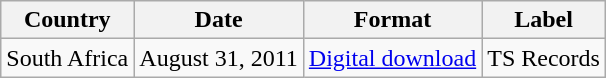<table class="wikitable sortable">
<tr>
<th>Country</th>
<th>Date</th>
<th>Format</th>
<th>Label</th>
</tr>
<tr>
<td>South Africa</td>
<td>August 31, 2011</td>
<td><a href='#'>Digital download</a></td>
<td>TS Records</td>
</tr>
</table>
